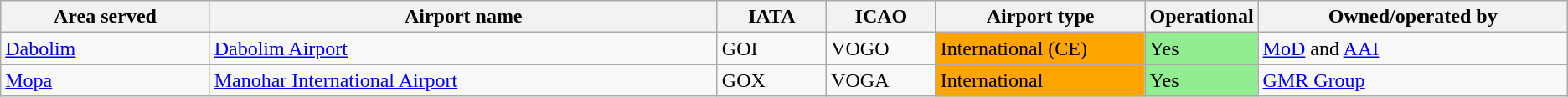<table class="sortable wikitable"style="text-align:left;"style="font-size: 85%">
<tr>
<th style="width:10em;">Area served</th>
<th style="width:25em;">Airport name</th>
<th style="width:5em;">IATA</th>
<th style="width:5em;">ICAO</th>
<th style="width:10em;">Airport type</th>
<th style="width:5em;">Operational</th>
<th style="width:15em;">Owned/operated by</th>
</tr>
<tr>
<td><a href='#'>Dabolim</a></td>
<td><a href='#'>Dabolim Airport</a></td>
<td>GOI</td>
<td>VOGO</td>
<td style="background:orange;">International (CE)</td>
<td style="background:lightgreen;">Yes</td>
<td><a href='#'>MoD</a> and <a href='#'>AAI</a></td>
</tr>
<tr>
<td><a href='#'>Mopa</a></td>
<td><a href='#'>Manohar International Airport</a></td>
<td>GOX</td>
<td>VOGA</td>
<td style="background:orange;">International</td>
<td style="background:lightgreen;">Yes</td>
<td><a href='#'>GMR Group</a></td>
</tr>
</table>
